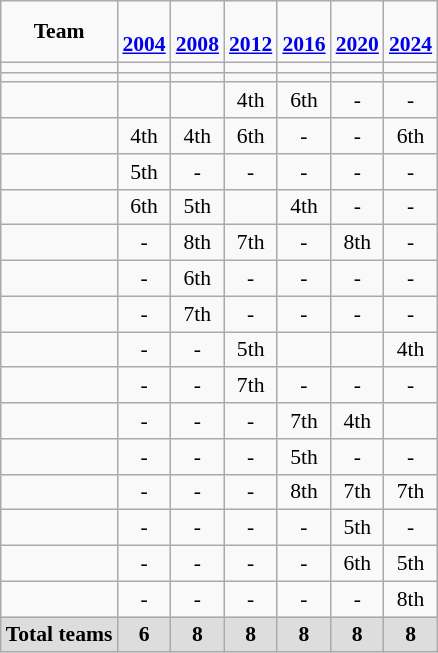<table class="wikitable" style="text-align:center; font-size:90%">
<tr bgcolor=>
<td><strong>Team</strong></td>
<td><strong><br><a href='#'>2004</a></strong></td>
<td><strong><br><a href='#'>2008</a></strong></td>
<td><strong><br><a href='#'>2012</a></strong></td>
<td><strong><br><a href='#'>2016</a></strong></td>
<td><strong><br><a href='#'>2020</a></strong></td>
<td><strong><br><a href='#'>2024</a></strong></td>
</tr>
<tr>
<td align=left></td>
<td></td>
<td></td>
<td></td>
<td></td>
<td></td>
<td></td>
</tr>
<tr>
<td align=left></td>
<td></td>
<td></td>
<td></td>
<td></td>
<td></td>
<td></td>
</tr>
<tr>
<td align=left></td>
<td></td>
<td></td>
<td>4th</td>
<td>6th</td>
<td>-</td>
<td>-</td>
</tr>
<tr>
<td align=left></td>
<td>4th</td>
<td>4th</td>
<td>6th</td>
<td>-</td>
<td>-</td>
<td>6th</td>
</tr>
<tr>
<td align=left></td>
<td>5th</td>
<td>-</td>
<td>-</td>
<td>-</td>
<td>-</td>
<td>-</td>
</tr>
<tr>
<td align=left></td>
<td>6th</td>
<td>5th</td>
<td></td>
<td>4th</td>
<td>-</td>
<td>-</td>
</tr>
<tr>
<td align=left></td>
<td>-</td>
<td>8th</td>
<td>7th</td>
<td>-</td>
<td>8th</td>
<td>-</td>
</tr>
<tr>
<td align=left></td>
<td>-</td>
<td>6th</td>
<td>-</td>
<td>-</td>
<td>-</td>
<td>-</td>
</tr>
<tr>
<td align=left></td>
<td>-</td>
<td>7th</td>
<td>-</td>
<td>-</td>
<td>-</td>
<td>-</td>
</tr>
<tr>
<td align=left></td>
<td>-</td>
<td>-</td>
<td>5th</td>
<td></td>
<td></td>
<td>4th</td>
</tr>
<tr>
<td align=left></td>
<td>-</td>
<td>-</td>
<td>7th</td>
<td>-</td>
<td>-</td>
<td>-</td>
</tr>
<tr>
<td align=left></td>
<td>-</td>
<td>-</td>
<td>-</td>
<td>7th</td>
<td>4th</td>
<td></td>
</tr>
<tr>
<td align=left></td>
<td>-</td>
<td>-</td>
<td>-</td>
<td>5th</td>
<td>-</td>
<td>-</td>
</tr>
<tr>
<td align=left></td>
<td>-</td>
<td>-</td>
<td>-</td>
<td>8th</td>
<td>7th</td>
<td>7th</td>
</tr>
<tr>
<td align=left></td>
<td>-</td>
<td>-</td>
<td>-</td>
<td>-</td>
<td>5th</td>
<td>-</td>
</tr>
<tr>
<td align=left></td>
<td>-</td>
<td>-</td>
<td>-</td>
<td>-</td>
<td>6th</td>
<td>5th</td>
</tr>
<tr>
<td align=left></td>
<td>-</td>
<td>-</td>
<td>-</td>
<td>-</td>
<td>-</td>
<td>8th</td>
</tr>
<tr style="background:#ddd" class="sortbottom">
<td align=left><strong>Total teams</strong></td>
<td><strong>6</strong></td>
<td><strong>8</strong></td>
<td><strong>8</strong></td>
<td><strong>8</strong></td>
<td><strong>8</strong></td>
<td><strong>8</strong></td>
</tr>
</table>
